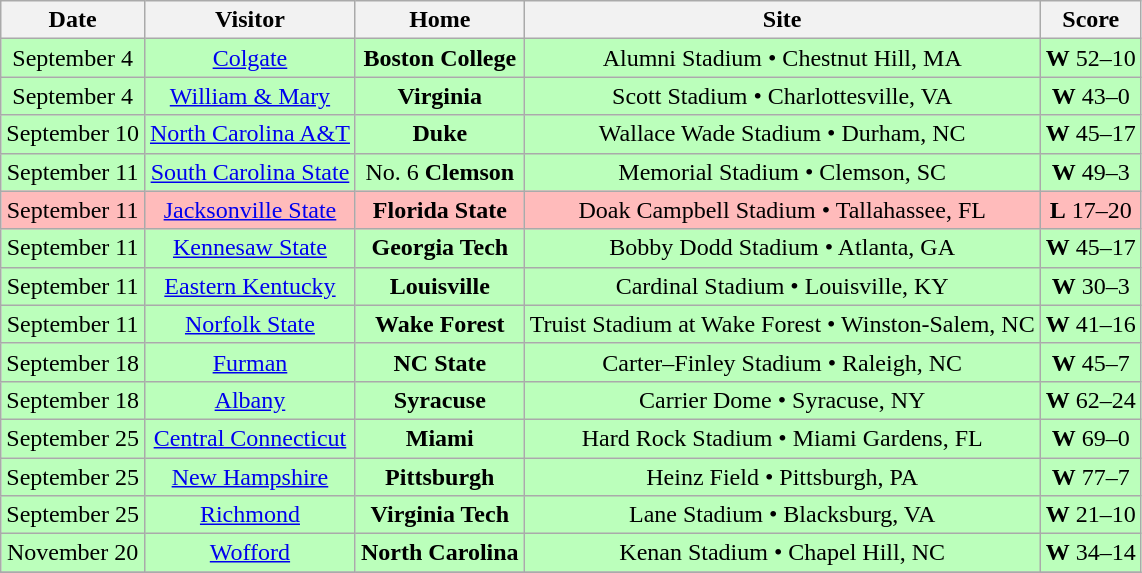<table class="wikitable" style="text-align:center">
<tr>
<th>Date</th>
<th>Visitor</th>
<th>Home</th>
<th>Site</th>
<th>Score</th>
</tr>
<tr style="background:#bfb">
<td>September 4</td>
<td><a href='#'>Colgate</a></td>
<td><strong>Boston College</strong></td>
<td>Alumni Stadium • Chestnut Hill, MA</td>
<td><strong>W</strong> 52–10</td>
</tr>
<tr style="background:#bfb">
<td>September 4</td>
<td><a href='#'>William & Mary</a></td>
<td><strong>Virginia</strong></td>
<td>Scott Stadium • Charlottesville, VA</td>
<td><strong>W</strong> 43–0</td>
</tr>
<tr style="background:#bfb">
<td>September 10</td>
<td><a href='#'>North Carolina A&T</a></td>
<td><strong>Duke</strong></td>
<td>Wallace Wade Stadium • Durham, NC</td>
<td><strong>W</strong> 45–17</td>
</tr>
<tr style="background:#bfb">
<td>September 11</td>
<td><a href='#'>South Carolina State</a></td>
<td>No. 6 <strong>Clemson</strong></td>
<td>Memorial Stadium • Clemson, SC</td>
<td><strong>W</strong> 49–3</td>
</tr>
<tr style="background:#fbb">
<td>September 11</td>
<td><a href='#'>Jacksonville State</a></td>
<td><strong>Florida State</strong></td>
<td>Doak Campbell Stadium • Tallahassee, FL</td>
<td><strong>L</strong> 17–20</td>
</tr>
<tr style="background:#bfb">
<td>September 11</td>
<td><a href='#'>Kennesaw State</a></td>
<td><strong>Georgia Tech</strong></td>
<td>Bobby Dodd Stadium • Atlanta, GA</td>
<td><strong>W</strong> 45–17</td>
</tr>
<tr style="background:#bfb">
<td>September 11</td>
<td><a href='#'>Eastern Kentucky</a></td>
<td><strong>Louisville</strong></td>
<td>Cardinal Stadium • Louisville, KY</td>
<td><strong>W</strong> 30–3</td>
</tr>
<tr style="background:#bfb">
<td>September 11</td>
<td><a href='#'>Norfolk State</a></td>
<td><strong>Wake Forest</strong></td>
<td>Truist Stadium at Wake Forest • Winston-Salem, NC</td>
<td><strong>W</strong> 41–16</td>
</tr>
<tr style="background:#bfb">
<td>September 18</td>
<td><a href='#'>Furman</a></td>
<td><strong>NC State</strong></td>
<td>Carter–Finley Stadium • Raleigh, NC</td>
<td><strong>W</strong> 45–7</td>
</tr>
<tr style="background:#bfb">
<td>September 18</td>
<td><a href='#'>Albany</a></td>
<td><strong>Syracuse</strong></td>
<td>Carrier Dome • Syracuse, NY</td>
<td><strong>W</strong> 62–24</td>
</tr>
<tr style="background:#bfb">
<td>September 25</td>
<td><a href='#'>Central Connecticut</a></td>
<td><strong>Miami</strong></td>
<td>Hard Rock Stadium • Miami Gardens, FL</td>
<td><strong>W</strong> 69–0</td>
</tr>
<tr style="background:#bfb">
<td>September 25</td>
<td><a href='#'>New Hampshire</a></td>
<td><strong>Pittsburgh</strong></td>
<td>Heinz Field • Pittsburgh, PA</td>
<td><strong>W</strong> 77–7</td>
</tr>
<tr style="background:#bfb">
<td>September 25</td>
<td><a href='#'>Richmond</a></td>
<td><strong>Virginia Tech</strong></td>
<td>Lane Stadium • Blacksburg, VA</td>
<td><strong>W</strong> 21–10</td>
</tr>
<tr style="background:#bfb">
<td>November 20</td>
<td><a href='#'>Wofford</a></td>
<td><strong>North Carolina</strong></td>
<td>Kenan Stadium • Chapel Hill, NC</td>
<td><strong>W</strong> 34–14</td>
</tr>
<tr>
</tr>
</table>
